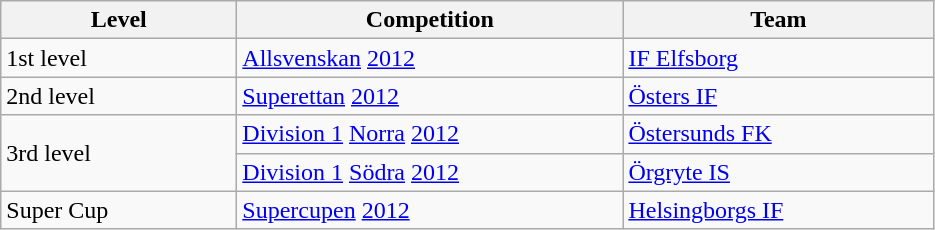<table class="wikitable">
<tr>
<th style="width: 150px;">Level</th>
<th style="width: 250px;">Competition</th>
<th style="width: 200px;">Team</th>
</tr>
<tr>
<td>1st level</td>
<td><a href='#'>Allsvenskan</a> <a href='#'>2012</a></td>
<td><a href='#'>IF Elfsborg</a></td>
</tr>
<tr>
<td>2nd level</td>
<td><a href='#'>Superettan</a> <a href='#'>2012</a></td>
<td><a href='#'>Östers IF</a></td>
</tr>
<tr>
<td rowspan="2">3rd level</td>
<td><a href='#'>Division 1</a> <a href='#'>Norra</a> <a href='#'>2012</a></td>
<td><a href='#'>Östersunds FK</a></td>
</tr>
<tr>
<td><a href='#'>Division 1</a> <a href='#'>Södra</a> <a href='#'>2012</a></td>
<td><a href='#'>Örgryte IS</a></td>
</tr>
<tr>
<td>Super Cup</td>
<td><a href='#'>Supercupen</a> <a href='#'>2012</a></td>
<td><a href='#'>Helsingborgs IF</a></td>
</tr>
</table>
